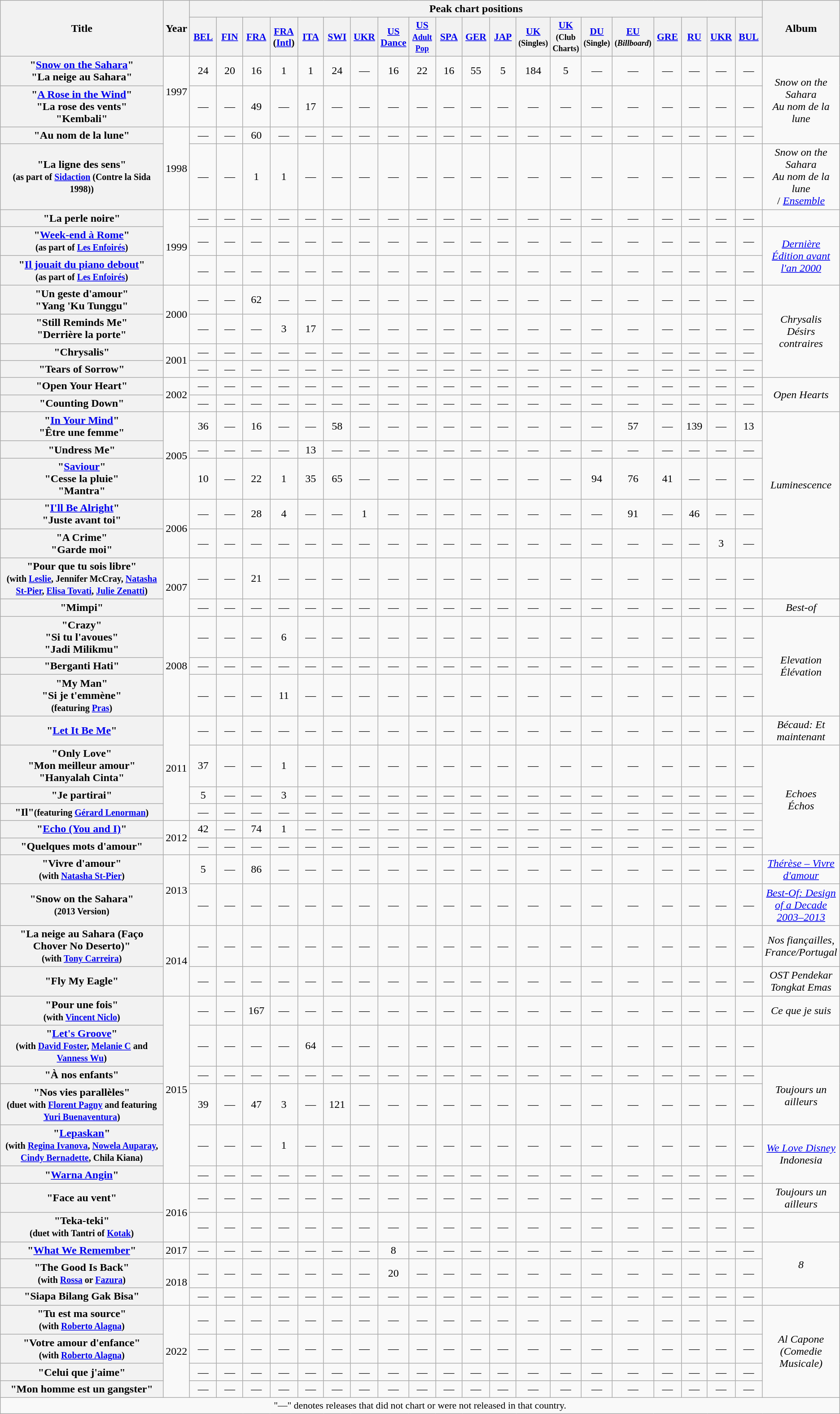<table class="wikitable plainrowheaders" style="text-align:center;">
<tr>
<th scope="col" rowspan="2" style="width:20em;">Title</th>
<th scope="col" rowspan="2">Year</th>
<th scope="col" colspan="20">Peak chart positions</th>
<th scope="col" rowspan="2">Album</th>
</tr>
<tr>
<th scope="col" style="width:2.5em;font-size:90%;"><a href='#'>BEL</a></th>
<th scope="col" style="width:2.5em;font-size:90%;"><a href='#'>FIN</a></th>
<th scope="col" style="width:2.5em;font-size:90%;"><a href='#'>FRA</a></th>
<th scope="col" style="width:2.5em;font-size:90%;"><a href='#'>FRA</a><br>(<a href='#'>Intl</a>)</th>
<th scope="col" style="width:2.5em;font-size:90%;"><a href='#'>ITA</a></th>
<th scope="col" style="width:2.5em;font-size:90%;"><a href='#'>SWI</a></th>
<th scope="col" style="width:2.5em;font-size:90%;"><a href='#'>UKR</a></th>
<th scope="col" style="width:2.5em;font-size:90%;"><a href='#'>US<br>Dance</a><br></th>
<th scope="col" style="width:2.5em;font-size:90%;"><a href='#'>US<br><small>Adult Pop</small></a></th>
<th scope="col" style="width:2.5em;font-size:90%;"><a href='#'>SPA</a></th>
<th scope="col" style="width:2.5em;font-size:90%;"><a href='#'>GER</a></th>
<th scope="col" style="width:2.5em;font-size:90%;"><a href='#'>JAP</a></th>
<th scope="col" style="width:2.5em;font-size:90%;"><a href='#'>UK</a><br><small>(Singles)</small></th>
<th scope="col" style="width:2.5em;font-size:90%;"><a href='#'>UK</a><br><small>(Club Charts)</small></th>
<th scope="col" style="width:2.5em;font-size:90%;"><a href='#'>DU</a><br><small>(Single)</small></th>
<th scope="col" style="width:2.5em;font-size:90%;"><a href='#'>EU</a><br><small>(<em>Billboard</em>)</small></th>
<th scope="col" style="width:2.5em;font-size:90%;"><a href='#'>GRE</a></th>
<th scope="col" style="width:2.5em;font-size:90%;"><a href='#'>RU</a></th>
<th scope="col" style="width:2.5em;font-size:90%;"><a href='#'>UKR</a></th>
<th scope="col" style="width:2.5em;font-size:90%;"><a href='#'>BUL</a><br></th>
</tr>
<tr>
<th scope="row">"<a href='#'>Snow on the Sahara</a>"<br>"La neige au Sahara"</th>
<td rowspan="2">1997</td>
<td>24</td>
<td>20</td>
<td>16</td>
<td>1</td>
<td>1</td>
<td>24</td>
<td>—</td>
<td>16</td>
<td>22</td>
<td>16</td>
<td>55</td>
<td>5</td>
<td>184</td>
<td>5</td>
<td>—</td>
<td>—</td>
<td>—</td>
<td>—</td>
<td>—</td>
<td>—</td>
<td rowspan="3"><em>Snow on the Sahara</em><br><em>Au nom de la lune</em></td>
</tr>
<tr>
<th scope="row">"<a href='#'>A Rose in the Wind</a>"<br>"La rose des vents"<br>"Kembali"</th>
<td>—</td>
<td>—</td>
<td>49</td>
<td>—</td>
<td>17</td>
<td>—</td>
<td>—</td>
<td>—</td>
<td>—</td>
<td>—</td>
<td>—</td>
<td>—</td>
<td>—</td>
<td>—</td>
<td>—</td>
<td>—</td>
<td>—</td>
<td>—</td>
<td>—</td>
<td>—</td>
</tr>
<tr>
<th scope="row">"Au nom de la lune"</th>
<td rowspan="2">1998</td>
<td>—</td>
<td>—</td>
<td>60</td>
<td>—</td>
<td>—</td>
<td>—</td>
<td>—</td>
<td>—</td>
<td>—</td>
<td>—</td>
<td>—</td>
<td>—</td>
<td>—</td>
<td>—</td>
<td>—</td>
<td>—</td>
<td>—</td>
<td>—</td>
<td>—</td>
<td>—</td>
</tr>
<tr>
<th scope="row">"La ligne des sens"<br><small>(as part of <a href='#'>Sidaction</a> (Contre la Sida 1998))</small></th>
<td>—</td>
<td>—</td>
<td>1</td>
<td>1</td>
<td>—</td>
<td>—</td>
<td>—</td>
<td>—</td>
<td>—</td>
<td>—</td>
<td>—</td>
<td>—</td>
<td>—</td>
<td>—</td>
<td>—</td>
<td>—</td>
<td>—</td>
<td>—</td>
<td>—</td>
<td>—</td>
<td><em>Snow on the Sahara</em><br><em>Au nom de la lune</em><br> / <em><a href='#'>Ensemble</a></em></td>
</tr>
<tr>
<th scope="row">"La perle noire"</th>
<td rowspan="3">1999</td>
<td>—</td>
<td>—</td>
<td>—</td>
<td>—</td>
<td>—</td>
<td>—</td>
<td>—</td>
<td>—</td>
<td>—</td>
<td>—</td>
<td>—</td>
<td>—</td>
<td>—</td>
<td>—</td>
<td>—</td>
<td>—</td>
<td>—</td>
<td>—</td>
<td>—</td>
<td>—</td>
<td></td>
</tr>
<tr>
<th scope="row">"<a href='#'>Week-end à Rome</a>"<br><small>(as part of <a href='#'>Les Enfoirés</a>)</small></th>
<td>—</td>
<td>—</td>
<td>—</td>
<td>—</td>
<td>—</td>
<td>—</td>
<td>—</td>
<td>—</td>
<td>—</td>
<td>—</td>
<td>—</td>
<td>—</td>
<td>—</td>
<td>—</td>
<td>—</td>
<td>—</td>
<td>—</td>
<td>—</td>
<td>—</td>
<td>—</td>
<td rowspan="2"><em><a href='#'>Dernière Édition avant l'an 2000</a></em></td>
</tr>
<tr>
<th scope="row">"<a href='#'>Il jouait du piano debout</a>"<br><small>(as part of <a href='#'>Les Enfoirés</a>)</small></th>
<td>—</td>
<td>—</td>
<td>—</td>
<td>—</td>
<td>—</td>
<td>—</td>
<td>—</td>
<td>—</td>
<td>—</td>
<td>—</td>
<td>—</td>
<td>—</td>
<td>—</td>
<td>—</td>
<td>—</td>
<td>—</td>
<td>—</td>
<td>—</td>
<td>—</td>
<td>—</td>
</tr>
<tr>
<th scope="row">"Un geste d'amour"<br>"Yang 'Ku Tunggu"</th>
<td rowspan="2">2000</td>
<td>—</td>
<td>—</td>
<td>62</td>
<td>—</td>
<td>—</td>
<td>—</td>
<td>—</td>
<td>—</td>
<td>—</td>
<td>—</td>
<td>—</td>
<td>—</td>
<td>—</td>
<td>—</td>
<td>—</td>
<td>—</td>
<td>—</td>
<td>—</td>
<td>—</td>
<td>—</td>
<td rowspan="4"><em>Chrysalis</em><br><em>Désirs contraires</em></td>
</tr>
<tr>
<th scope="row">"Still Reminds Me"<br>"Derrière la porte"</th>
<td>—</td>
<td>—</td>
<td>—</td>
<td>3</td>
<td>17</td>
<td>—</td>
<td>—</td>
<td>—</td>
<td>—</td>
<td>—</td>
<td>—</td>
<td>—</td>
<td>—</td>
<td>—</td>
<td>—</td>
<td>—</td>
<td>—</td>
<td>—</td>
<td>—</td>
<td>—</td>
</tr>
<tr>
<th scope="row">"Chrysalis"</th>
<td rowspan="2">2001</td>
<td>—</td>
<td>—</td>
<td>—</td>
<td>—</td>
<td>—</td>
<td>—</td>
<td>—</td>
<td>—</td>
<td>—</td>
<td>—</td>
<td>—</td>
<td>—</td>
<td>—</td>
<td>—</td>
<td>—</td>
<td>—</td>
<td>—</td>
<td>—</td>
<td>—</td>
<td>—</td>
</tr>
<tr>
<th scope="row">"Tears of Sorrow"</th>
<td>—</td>
<td>—</td>
<td>—</td>
<td>—</td>
<td>—</td>
<td>—</td>
<td>—</td>
<td>—</td>
<td>—</td>
<td>—</td>
<td>—</td>
<td>—</td>
<td>—</td>
<td>—</td>
<td>—</td>
<td>—</td>
<td>—</td>
<td>—</td>
<td>—</td>
<td>—</td>
</tr>
<tr>
<th scope="row">"Open Your Heart"</th>
<td rowspan="2">2002</td>
<td>—</td>
<td>—</td>
<td>—</td>
<td>—</td>
<td>—</td>
<td>—</td>
<td>—</td>
<td>—</td>
<td>—</td>
<td>—</td>
<td>—</td>
<td>—</td>
<td>—</td>
<td>—</td>
<td>—</td>
<td>—</td>
<td>—</td>
<td>—</td>
<td>—</td>
<td>—</td>
<td rowspan="2"><em>Open Hearts</em></td>
</tr>
<tr>
<th scope="row">"Counting Down"</th>
<td>—</td>
<td>—</td>
<td>—</td>
<td>—</td>
<td>—</td>
<td>—</td>
<td>—</td>
<td>—</td>
<td>—</td>
<td>—</td>
<td>—</td>
<td>—</td>
<td>—</td>
<td>—</td>
<td>—</td>
<td>—</td>
<td>—</td>
<td>—</td>
<td>—</td>
<td>—</td>
</tr>
<tr>
<th scope="row">"<a href='#'>In Your Mind</a>"<br>"Être une femme"</th>
<td rowspan="3">2005</td>
<td>36</td>
<td>—</td>
<td>16</td>
<td>—</td>
<td>—</td>
<td>58</td>
<td>—</td>
<td>—</td>
<td>—</td>
<td>—</td>
<td>—</td>
<td>—</td>
<td>—</td>
<td>—</td>
<td>—</td>
<td>57</td>
<td>—</td>
<td>139</td>
<td>—</td>
<td>13</td>
<td rowspan="5"><em>Luminescence</em></td>
</tr>
<tr>
<th scope="row">"Undress Me"</th>
<td>—</td>
<td>—</td>
<td>—</td>
<td>—</td>
<td>13</td>
<td>—</td>
<td>—</td>
<td>—</td>
<td>—</td>
<td>—</td>
<td>—</td>
<td>—</td>
<td>—</td>
<td>—</td>
<td>—</td>
<td>—</td>
<td>—</td>
<td>—</td>
<td>—</td>
<td>—</td>
</tr>
<tr>
<th scope="row">"<a href='#'>Saviour</a>"<br>"Cesse la pluie"<br>"Mantra"</th>
<td>10</td>
<td>—</td>
<td>22</td>
<td>1</td>
<td>35</td>
<td>65</td>
<td>—</td>
<td>—</td>
<td>—</td>
<td>—</td>
<td>—</td>
<td>—</td>
<td>—</td>
<td>—</td>
<td>94</td>
<td>76</td>
<td>41</td>
<td>—</td>
<td>—</td>
<td>—</td>
</tr>
<tr>
<th scope="row">"<a href='#'>I'll Be Alright</a>"<br>"Juste avant toi"</th>
<td rowspan="2">2006</td>
<td>—</td>
<td>—</td>
<td>28</td>
<td>4</td>
<td>—</td>
<td>—</td>
<td>1</td>
<td>—</td>
<td>—</td>
<td>—</td>
<td>—</td>
<td>—</td>
<td>—</td>
<td>—</td>
<td>—</td>
<td>91</td>
<td>—</td>
<td>46</td>
<td>—</td>
<td>—</td>
</tr>
<tr>
<th scope="row">"A Crime"<br>"Garde moi"</th>
<td>—</td>
<td>—</td>
<td>—</td>
<td>—</td>
<td>—</td>
<td>—</td>
<td>—</td>
<td>—</td>
<td>—</td>
<td>—</td>
<td>—</td>
<td>—</td>
<td>—</td>
<td>—</td>
<td>—</td>
<td>—</td>
<td>—</td>
<td>—</td>
<td>3</td>
<td>—</td>
</tr>
<tr>
<th scope="row">"Pour que tu sois libre"<br><small>(with <a href='#'>Leslie</a>, Jennifer McCray, <a href='#'>Natasha St-Pier</a>, <a href='#'>Elisa Tovati</a>, <a href='#'>Julie Zenatti</a>)</small></th>
<td rowspan="2">2007</td>
<td>—</td>
<td>—</td>
<td>21</td>
<td>—</td>
<td>—</td>
<td>—</td>
<td>—</td>
<td>—</td>
<td>—</td>
<td>—</td>
<td>—</td>
<td>—</td>
<td>—</td>
<td>—</td>
<td>—</td>
<td>—</td>
<td>—</td>
<td>—</td>
<td>—</td>
<td>—</td>
<td></td>
</tr>
<tr>
<th scope="row">"Mimpi"</th>
<td>—</td>
<td>—</td>
<td>—</td>
<td>—</td>
<td>—</td>
<td>—</td>
<td>—</td>
<td>—</td>
<td>—</td>
<td>—</td>
<td>—</td>
<td>—</td>
<td>—</td>
<td>—</td>
<td>—</td>
<td>—</td>
<td>—</td>
<td>—</td>
<td>—</td>
<td>—</td>
<td><em>Best-of</em></td>
</tr>
<tr>
<th scope="row">"Crazy"<br>"Si tu l'avoues"<br>"Jadi Milikmu"</th>
<td rowspan="3">2008</td>
<td>—</td>
<td>—</td>
<td>—</td>
<td>6</td>
<td>—</td>
<td>—</td>
<td>—</td>
<td>—</td>
<td>—</td>
<td>—</td>
<td>—</td>
<td>—</td>
<td>—</td>
<td>—</td>
<td>—</td>
<td>—</td>
<td>—</td>
<td>—</td>
<td>—</td>
<td>—</td>
<td rowspan="3"><em>Elevation</em><br><em>Élévation</em></td>
</tr>
<tr>
<th scope="row">"Berganti Hati"</th>
<td>—</td>
<td>—</td>
<td>—</td>
<td>—</td>
<td>—</td>
<td>—</td>
<td>—</td>
<td>—</td>
<td>—</td>
<td>—</td>
<td>—</td>
<td>—</td>
<td>—</td>
<td>—</td>
<td>—</td>
<td>—</td>
<td>—</td>
<td>—</td>
<td>—</td>
<td>—</td>
</tr>
<tr>
<th scope="row">"My Man"<br>"Si je t'emmène"<br><small>(featuring <a href='#'>Pras</a>)</small></th>
<td>—</td>
<td>—</td>
<td>—</td>
<td>11</td>
<td>—</td>
<td>—</td>
<td>—</td>
<td>—</td>
<td>—</td>
<td>—</td>
<td>—</td>
<td>—</td>
<td>—</td>
<td>—</td>
<td>—</td>
<td>—</td>
<td>—</td>
<td>—</td>
<td>—</td>
<td>—</td>
</tr>
<tr>
<th scope="row">"<a href='#'>Let It Be Me</a>"</th>
<td rowspan="4">2011</td>
<td>—</td>
<td>—</td>
<td>—</td>
<td>—</td>
<td>—</td>
<td>—</td>
<td>—</td>
<td>—</td>
<td>—</td>
<td>—</td>
<td>—</td>
<td>—</td>
<td>—</td>
<td>—</td>
<td>—</td>
<td>—</td>
<td>—</td>
<td>—</td>
<td>—</td>
<td>—</td>
<td><em>Bécaud: Et maintenant</em></td>
</tr>
<tr>
<th scope="row">"Only Love"<br>"Mon meilleur amour"<br>"Hanyalah Cinta"</th>
<td>37</td>
<td>—</td>
<td>—</td>
<td>1</td>
<td>—</td>
<td>—</td>
<td>—</td>
<td>—</td>
<td>—</td>
<td>—</td>
<td>—</td>
<td>—</td>
<td>—</td>
<td>—</td>
<td>—</td>
<td>—</td>
<td>—</td>
<td>—</td>
<td>—</td>
<td>—</td>
<td rowspan="5"><em>Echoes</em><br><em>Échos</em></td>
</tr>
<tr>
<th scope="row">"Je partirai"</th>
<td>5</td>
<td>—</td>
<td>—</td>
<td>3</td>
<td>—</td>
<td>—</td>
<td>—</td>
<td>—</td>
<td>—</td>
<td>—</td>
<td>—</td>
<td>—</td>
<td>—</td>
<td>—</td>
<td>—</td>
<td>—</td>
<td>—</td>
<td>—</td>
<td>—</td>
<td>—</td>
</tr>
<tr>
<th scope="row">"Il"<small>(featuring <a href='#'>Gérard Lenorman</a>)</small></th>
<td>—</td>
<td>—</td>
<td>—</td>
<td>—</td>
<td>—</td>
<td>—</td>
<td>—</td>
<td>—</td>
<td>—</td>
<td>—</td>
<td>—</td>
<td>—</td>
<td>—</td>
<td>—</td>
<td>—</td>
<td>—</td>
<td>—</td>
<td>—</td>
<td>—</td>
<td>—</td>
</tr>
<tr>
<th scope="row">"<a href='#'>Echo (You and I)</a>"</th>
<td rowspan="2">2012</td>
<td>42</td>
<td>—</td>
<td>74</td>
<td>1</td>
<td>—</td>
<td>—</td>
<td>—</td>
<td>—</td>
<td>—</td>
<td>—</td>
<td>—</td>
<td>—</td>
<td>—</td>
<td>—</td>
<td>—</td>
<td>—</td>
<td>—</td>
<td>—</td>
<td>—</td>
<td>—</td>
</tr>
<tr>
<th scope="row">"Quelques mots d'amour"</th>
<td>—</td>
<td>—</td>
<td>—</td>
<td>—</td>
<td>—</td>
<td>—</td>
<td>—</td>
<td>—</td>
<td>—</td>
<td>—</td>
<td>—</td>
<td>—</td>
<td>—</td>
<td>—</td>
<td>—</td>
<td>—</td>
<td>—</td>
<td>—</td>
<td>—</td>
<td>—</td>
</tr>
<tr>
<th scope="row">"Vivre d'amour"<br><small>(with <a href='#'>Natasha St-Pier</a>)</small></th>
<td rowspan="2">2013</td>
<td>5</td>
<td>—</td>
<td>86</td>
<td>—</td>
<td>—</td>
<td>—</td>
<td>—</td>
<td>—</td>
<td>—</td>
<td>—</td>
<td>—</td>
<td>—</td>
<td>—</td>
<td>—</td>
<td>—</td>
<td>—</td>
<td>—</td>
<td>—</td>
<td>—</td>
<td>—</td>
<td><em><a href='#'>Thérèse – Vivre d'amour</a></em></td>
</tr>
<tr>
<th scope="row">"Snow on the Sahara"<br><small>(2013 Version)</small></th>
<td>—</td>
<td>—</td>
<td>—</td>
<td>—</td>
<td>—</td>
<td>—</td>
<td>—</td>
<td>—</td>
<td>—</td>
<td>—</td>
<td>—</td>
<td>—</td>
<td>—</td>
<td>—</td>
<td>—</td>
<td>—</td>
<td>—</td>
<td>—</td>
<td>—</td>
<td>—</td>
<td><em><a href='#'>Best-Of: Design of a Decade 2003–2013</a></em></td>
</tr>
<tr>
<th scope="row">"La neige au Sahara (Faço Chover No Deserto)"<br><small>(with <a href='#'>Tony Carreira</a>)</small></th>
<td rowspan="2">2014</td>
<td>—</td>
<td>—</td>
<td>—</td>
<td>—</td>
<td>—</td>
<td>—</td>
<td>—</td>
<td>—</td>
<td>—</td>
<td>—</td>
<td>—</td>
<td>—</td>
<td>—</td>
<td>—</td>
<td>—</td>
<td>—</td>
<td>—</td>
<td>—</td>
<td>—</td>
<td>—</td>
<td><em>Nos fiançailles, France/Portugal</em></td>
</tr>
<tr>
<th scope="row">"Fly My Eagle"</th>
<td>—</td>
<td>—</td>
<td>—</td>
<td>—</td>
<td>—</td>
<td>—</td>
<td>—</td>
<td>—</td>
<td>—</td>
<td>—</td>
<td>—</td>
<td>—</td>
<td>—</td>
<td>—</td>
<td>—</td>
<td>—</td>
<td>—</td>
<td>—</td>
<td>—</td>
<td>—</td>
<td><em>OST Pendekar Tongkat Emas</em></td>
</tr>
<tr>
<th scope="row">"Pour une fois"<br><small>(with <a href='#'>Vincent Niclo</a>)</small></th>
<td rowspan="6">2015</td>
<td>—</td>
<td>—</td>
<td>167</td>
<td>—</td>
<td>—</td>
<td>—</td>
<td>—</td>
<td>—</td>
<td>—</td>
<td>—</td>
<td>—</td>
<td>—</td>
<td>—</td>
<td>—</td>
<td>—</td>
<td>—</td>
<td>—</td>
<td>—</td>
<td>—</td>
<td>—</td>
<td><em>Ce que je suis</em></td>
</tr>
<tr>
<th scope="row">"<a href='#'>Let's Groove</a>"<br><small>(with <a href='#'>David Foster</a>, <a href='#'>Melanie C</a> and <a href='#'>Vanness Wu</a>)</small></th>
<td>—</td>
<td>—</td>
<td>—</td>
<td>—</td>
<td>64</td>
<td>—</td>
<td>—</td>
<td>—</td>
<td>—</td>
<td>—</td>
<td>—</td>
<td>—</td>
<td>—</td>
<td>—</td>
<td>—</td>
<td>—</td>
<td>—</td>
<td>—</td>
<td>—</td>
<td>—</td>
<td></td>
</tr>
<tr>
<th scope="row">"À nos enfants"</th>
<td>—</td>
<td>—</td>
<td>—</td>
<td>—</td>
<td>—</td>
<td>—</td>
<td>—</td>
<td>—</td>
<td>—</td>
<td>—</td>
<td>—</td>
<td>—</td>
<td>—</td>
<td>—</td>
<td>—</td>
<td>—</td>
<td>—</td>
<td>—</td>
<td>—</td>
<td>—</td>
<td rowspan="2"><em>Toujours un ailleurs</em></td>
</tr>
<tr>
<th scope="row">"Nos vies parallèles"<br><small>(duet with <a href='#'>Florent Pagny</a> and featuring <a href='#'>Yuri Buenaventura</a>)</small></th>
<td>39</td>
<td>—</td>
<td>47</td>
<td>3</td>
<td>—</td>
<td>121</td>
<td>—</td>
<td>—</td>
<td>—</td>
<td>—</td>
<td>—</td>
<td>—</td>
<td>—</td>
<td>—</td>
<td>—</td>
<td>—</td>
<td>—</td>
<td>—</td>
<td>—</td>
<td>—</td>
</tr>
<tr>
<th scope="row">"<a href='#'>Lepaskan</a>"<br><small>(with <a href='#'>Regina Ivanova</a>, <a href='#'>Nowela Auparay</a>, <a href='#'>Cindy Bernadette</a>, Chila Kiana)</small></th>
<td>—</td>
<td>—</td>
<td>—</td>
<td>1</td>
<td>—</td>
<td>—</td>
<td>—</td>
<td>—</td>
<td>—</td>
<td>—</td>
<td>—</td>
<td>—</td>
<td>—</td>
<td>—</td>
<td>—</td>
<td>—</td>
<td>—</td>
<td>—</td>
<td>—</td>
<td>—</td>
<td rowspan="2"><em><a href='#'>We Love Disney</a> Indonesia</em></td>
</tr>
<tr>
<th scope="row">"<a href='#'>Warna Angin</a>"</th>
<td>—</td>
<td>—</td>
<td>—</td>
<td>—</td>
<td>—</td>
<td>—</td>
<td>—</td>
<td>—</td>
<td>—</td>
<td>—</td>
<td>—</td>
<td>—</td>
<td>—</td>
<td>—</td>
<td>—</td>
<td>—</td>
<td>—</td>
<td>—</td>
<td>—</td>
<td>—</td>
</tr>
<tr>
<th scope="row">"Face au vent"</th>
<td rowspan="2">2016</td>
<td>—</td>
<td>—</td>
<td>—</td>
<td>—</td>
<td>—</td>
<td>—</td>
<td>—</td>
<td>—</td>
<td>—</td>
<td>—</td>
<td>—</td>
<td>—</td>
<td>—</td>
<td>—</td>
<td>—</td>
<td>—</td>
<td>—</td>
<td>—</td>
<td>—</td>
<td>—</td>
<td><em>Toujours un ailleurs</em></td>
</tr>
<tr>
<th scope="row">"Teka-teki"<br><small>(duet with Tantri of <a href='#'>Kotak</a>)</small></th>
<td>—</td>
<td>—</td>
<td>—</td>
<td>—</td>
<td>—</td>
<td>—</td>
<td>—</td>
<td>—</td>
<td>—</td>
<td>—</td>
<td>—</td>
<td>—</td>
<td>—</td>
<td>—</td>
<td>—</td>
<td>—</td>
<td>—</td>
<td>—</td>
<td>—</td>
<td>—</td>
<td></td>
</tr>
<tr>
<th scope="row">"<a href='#'>What We Remember</a>"</th>
<td>2017</td>
<td>—</td>
<td>—</td>
<td>—</td>
<td>—</td>
<td>—</td>
<td>—</td>
<td>—</td>
<td>8</td>
<td>—</td>
<td>—</td>
<td>—</td>
<td>—</td>
<td>—</td>
<td>—</td>
<td>—</td>
<td>—</td>
<td>—</td>
<td>—</td>
<td>—</td>
<td>—</td>
<td rowspan="2"><em>8</em></td>
</tr>
<tr>
<th scope="row">"The Good Is Back"<br><small>(with <a href='#'>Rossa</a> or <a href='#'>Fazura</a>)</small></th>
<td rowspan="2">2018</td>
<td>—</td>
<td>—</td>
<td>—</td>
<td>—</td>
<td>—</td>
<td>—</td>
<td>—</td>
<td>20</td>
<td>—</td>
<td>—</td>
<td>—</td>
<td>—</td>
<td>—</td>
<td>—</td>
<td>—</td>
<td>—</td>
<td>—</td>
<td>—</td>
<td>—</td>
<td>—</td>
</tr>
<tr>
<th scope="row">"Siapa Bilang Gak Bisa"</th>
<td>—</td>
<td>—</td>
<td>—</td>
<td>—</td>
<td>—</td>
<td>—</td>
<td>—</td>
<td>—</td>
<td>—</td>
<td>—</td>
<td>—</td>
<td>—</td>
<td>—</td>
<td>—</td>
<td>—</td>
<td>—</td>
<td>—</td>
<td>—</td>
<td>—</td>
<td>—</td>
<td></td>
</tr>
<tr>
<th scope="row">"Tu est ma source"<br><small>(with <a href='#'>Roberto Alagna</a>)</small></th>
<td rowspan="4">2022</td>
<td>—</td>
<td>—</td>
<td>—</td>
<td>—</td>
<td>—</td>
<td>—</td>
<td>—</td>
<td>—</td>
<td>—</td>
<td>—</td>
<td>—</td>
<td>—</td>
<td>—</td>
<td>—</td>
<td>—</td>
<td>—</td>
<td>—</td>
<td>—</td>
<td>—</td>
<td>—</td>
<td rowspan="4"><em>Al Capone (Comedie Musicale)</em></td>
</tr>
<tr>
<th scope="row">"Votre amour d'enfance"<br><small>(with <a href='#'>Roberto Alagna</a>)</small></th>
<td>—</td>
<td>—</td>
<td>—</td>
<td>—</td>
<td>—</td>
<td>—</td>
<td>—</td>
<td>—</td>
<td>—</td>
<td>—</td>
<td>—</td>
<td>—</td>
<td>—</td>
<td>—</td>
<td>—</td>
<td>—</td>
<td>—</td>
<td>—</td>
<td>—</td>
<td>—</td>
</tr>
<tr>
<th scope="row">"Celui que j'aime"<br></th>
<td>—</td>
<td>—</td>
<td>—</td>
<td>—</td>
<td>—</td>
<td>—</td>
<td>—</td>
<td>—</td>
<td>—</td>
<td>—</td>
<td>—</td>
<td>—</td>
<td>—</td>
<td>—</td>
<td>—</td>
<td>—</td>
<td>—</td>
<td>—</td>
<td>—</td>
<td>—</td>
</tr>
<tr>
<th scope="row">"Mon homme est un gangster"<br></th>
<td>—</td>
<td>—</td>
<td>—</td>
<td>—</td>
<td>—</td>
<td>—</td>
<td>—</td>
<td>—</td>
<td>—</td>
<td>—</td>
<td>—</td>
<td>—</td>
<td>—</td>
<td>—</td>
<td>—</td>
<td>—</td>
<td>—</td>
<td>—</td>
<td>—</td>
<td>—</td>
</tr>
<tr>
<td align="center" colspan="23" style="font-size: 90%">"—" denotes releases that did not chart or were not released in that country.</td>
</tr>
</table>
